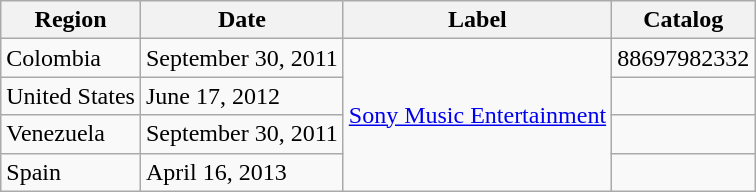<table class=wikitable>
<tr>
<th>Region</th>
<th>Date</th>
<th>Label</th>
<th>Catalog</th>
</tr>
<tr>
<td>Colombia</td>
<td rowspan="1">September 30, 2011</td>
<td rowspan="4"><a href='#'>Sony Music Entertainment</a></td>
<td rowspan="1">88697982332</td>
</tr>
<tr>
<td>United States</td>
<td rowspan="1">June 17, 2012</td>
<td rowspan="1"></td>
</tr>
<tr>
<td>Venezuela</td>
<td rowspan="1">September 30, 2011</td>
<td rowspan="1"></td>
</tr>
<tr>
<td>Spain</td>
<td rowspan="1">April 16, 2013</td>
<td rowspan="1"></td>
</tr>
</table>
